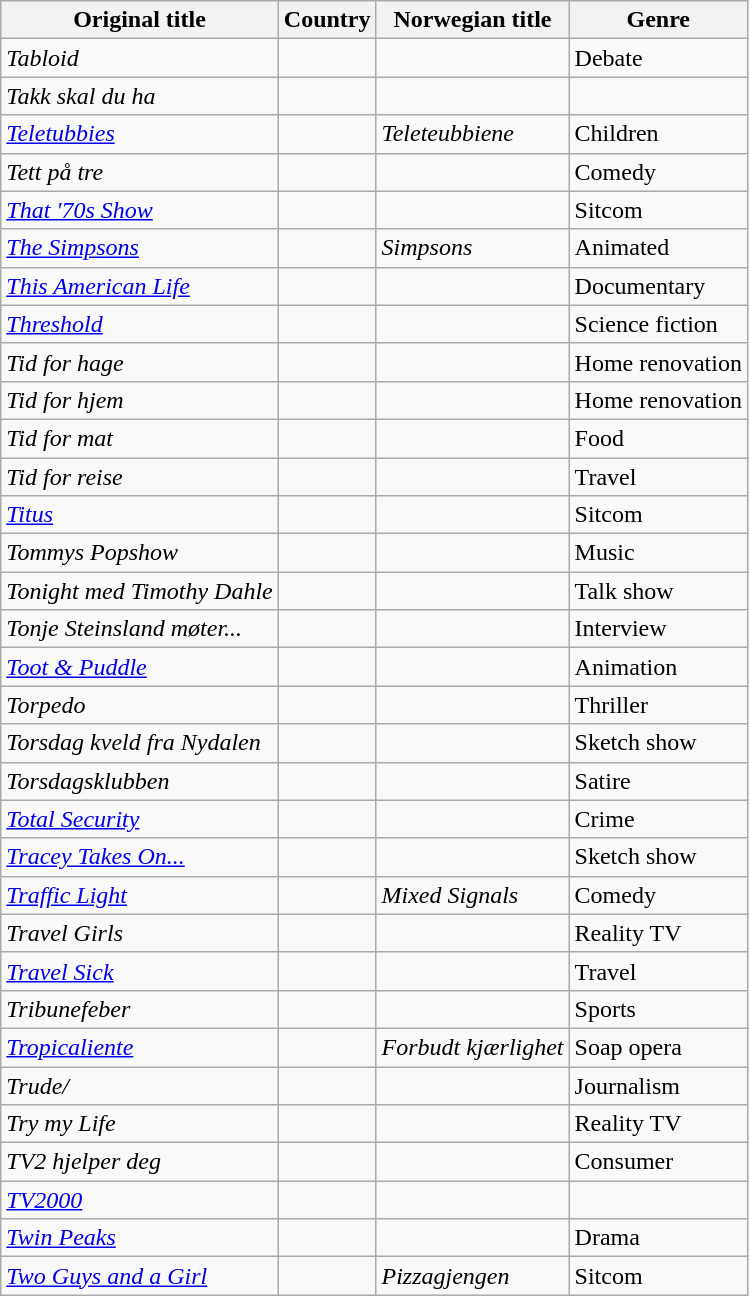<table class="wikitable sortable">
<tr>
<th>Original title</th>
<th>Country</th>
<th>Norwegian title</th>
<th>Genre</th>
</tr>
<tr>
<td><em>Tabloid</em></td>
<td></td>
<td></td>
<td>Debate</td>
</tr>
<tr>
<td><em>Takk skal du ha</em></td>
<td></td>
<td></td>
<td></td>
</tr>
<tr>
<td><em><a href='#'>Teletubbies</a></em></td>
<td></td>
<td><em>Teleteubbiene</em></td>
<td>Children</td>
</tr>
<tr>
<td><em>Tett på tre</em></td>
<td></td>
<td></td>
<td>Comedy</td>
</tr>
<tr>
<td><em><a href='#'>That '70s Show</a></em></td>
<td></td>
<td></td>
<td>Sitcom</td>
</tr>
<tr>
<td><em><a href='#'>The Simpsons</a></em></td>
<td></td>
<td><em>Simpsons</em></td>
<td>Animated</td>
</tr>
<tr>
<td><em><a href='#'>This American Life</a></em></td>
<td></td>
<td></td>
<td>Documentary</td>
</tr>
<tr>
<td><em><a href='#'>Threshold</a></em></td>
<td></td>
<td></td>
<td>Science fiction</td>
</tr>
<tr>
<td><em>Tid for hage</em></td>
<td></td>
<td></td>
<td>Home renovation</td>
</tr>
<tr>
<td><em>Tid for hjem</em></td>
<td></td>
<td></td>
<td>Home renovation</td>
</tr>
<tr>
<td><em>Tid for mat</em></td>
<td></td>
<td></td>
<td>Food</td>
</tr>
<tr>
<td><em>Tid for reise</em></td>
<td></td>
<td></td>
<td>Travel</td>
</tr>
<tr>
<td><em><a href='#'>Titus</a></em></td>
<td></td>
<td></td>
<td>Sitcom</td>
</tr>
<tr>
<td><em>Tommys Popshow</em></td>
<td></td>
<td></td>
<td>Music</td>
</tr>
<tr>
<td><em>Tonight med Timothy Dahle</em></td>
<td></td>
<td></td>
<td>Talk show</td>
</tr>
<tr>
<td><em>Tonje Steinsland møter...</em></td>
<td></td>
<td></td>
<td>Interview</td>
</tr>
<tr>
<td><em><a href='#'>Toot & Puddle</a></em></td>
<td></td>
<td></td>
<td>Animation</td>
</tr>
<tr>
<td><em>Torpedo</em></td>
<td></td>
<td></td>
<td>Thriller</td>
</tr>
<tr>
<td><em>Torsdag kveld fra Nydalen</em></td>
<td></td>
<td></td>
<td>Sketch show</td>
</tr>
<tr>
<td><em>Torsdagsklubben</em></td>
<td></td>
<td></td>
<td>Satire</td>
</tr>
<tr>
<td><em><a href='#'>Total Security</a></em></td>
<td></td>
<td></td>
<td>Crime</td>
</tr>
<tr>
<td><em><a href='#'>Tracey Takes On...</a></em></td>
<td></td>
<td></td>
<td>Sketch show</td>
</tr>
<tr>
<td><em><a href='#'>Traffic Light</a></em></td>
<td></td>
<td><em>Mixed Signals</em></td>
<td>Comedy</td>
</tr>
<tr>
<td><em>Travel Girls</em></td>
<td></td>
<td></td>
<td>Reality TV</td>
</tr>
<tr>
<td><em><a href='#'>Travel Sick</a></em></td>
<td></td>
<td></td>
<td>Travel</td>
</tr>
<tr>
<td><em>Tribunefeber</em></td>
<td></td>
<td></td>
<td>Sports</td>
</tr>
<tr>
<td><em><a href='#'>Tropicaliente</a></em></td>
<td></td>
<td><em>Forbudt kjærlighet</em></td>
<td>Soap opera</td>
</tr>
<tr>
<td><em>Trude/</em></td>
<td></td>
<td></td>
<td>Journalism</td>
</tr>
<tr>
<td><em>Try my Life</em></td>
<td></td>
<td></td>
<td>Reality TV</td>
</tr>
<tr>
<td><em>TV2 hjelper deg</em></td>
<td></td>
<td></td>
<td>Consumer</td>
</tr>
<tr>
<td><em><a href='#'>TV2000</a></em></td>
<td></td>
<td></td>
<td></td>
</tr>
<tr>
<td><em><a href='#'>Twin Peaks</a></em></td>
<td></td>
<td></td>
<td>Drama</td>
</tr>
<tr>
<td><em><a href='#'>Two Guys and a Girl</a></em></td>
<td></td>
<td><em>Pizzagjengen</em></td>
<td>Sitcom</td>
</tr>
</table>
